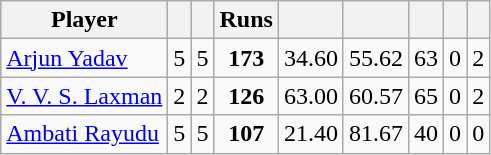<table class="wikitable sortable" style="text-align: center;">
<tr>
<th class="unsortable">Player</th>
<th></th>
<th></th>
<th>Runs</th>
<th></th>
<th></th>
<th></th>
<th></th>
<th></th>
</tr>
<tr>
<td style="text-align:left"><a href='#'>Arjun Yadav</a></td>
<td style="text-align:left">5</td>
<td>5</td>
<td><strong>173</strong></td>
<td>34.60</td>
<td>55.62</td>
<td>63</td>
<td>0</td>
<td>2</td>
</tr>
<tr>
<td style="text-align:left"><a href='#'>V. V. S. Laxman</a></td>
<td style="text-align:left">2</td>
<td>2</td>
<td><strong>126</strong></td>
<td>63.00</td>
<td>60.57</td>
<td>65</td>
<td>0</td>
<td>2</td>
</tr>
<tr>
<td style="text-align:left"><a href='#'>Ambati Rayudu</a></td>
<td style="text-align:left">5</td>
<td>5</td>
<td><strong>107</strong></td>
<td>21.40</td>
<td>81.67</td>
<td>40</td>
<td>0</td>
<td>0</td>
</tr>
</table>
